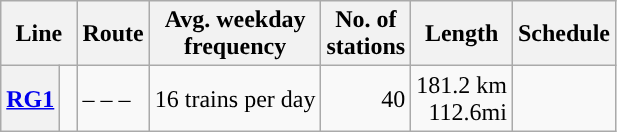<table class="sortable wikitable">
<tr>
<th colspan="2">Line</th>
<th class="unsortable">Route</th>
<th>Avg. weekday<br> frequency</th>
<th data-sort-type="number">No. of<br>stations</th>
<th>Length</th>
<th class="unsortable">Schedule</th>
</tr>
<tr>
<th><a href='#'>RG1</a></th>
<td width=4px style="background-color:#"></td>
<td> –  –  – </td>
<td>16 trains per day</td>
<td style="text-align:right;">40</td>
<td style="text-align:right;">181.2 km<br>112.6mi</td>
<td style="text-align:center;"></td>
</tr>
</table>
